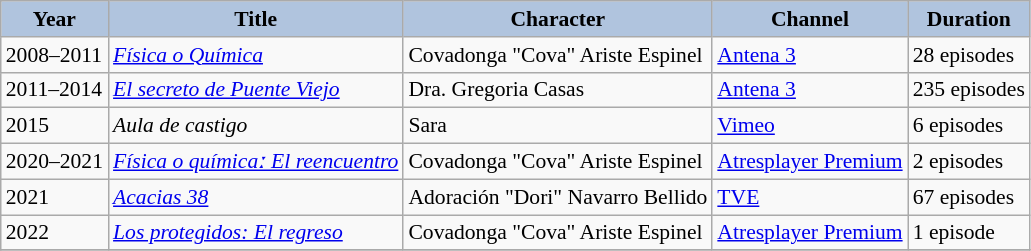<table class="wikitable" style="font-size: 90%;">
<tr>
<th style="background: #B0C4DE;">Year</th>
<th style="background: #B0C4DE;">Title</th>
<th style="background: #B0C4DE;">Character</th>
<th style="background: #B0C4DE;">Channel</th>
<th style="background: #B0C4DE;">Duration</th>
</tr>
<tr>
<td>2008–2011</td>
<td><em><a href='#'>Física o Química</a></em></td>
<td>Covadonga "Cova" Ariste Espinel</td>
<td><a href='#'>Antena 3</a></td>
<td>28 episodes</td>
</tr>
<tr>
<td>2011–2014</td>
<td><em><a href='#'>El secreto de Puente Viejo</a></em></td>
<td>Dra. Gregoria Casas</td>
<td><a href='#'>Antena 3</a></td>
<td>235 episodes</td>
</tr>
<tr>
<td>2015</td>
<td><em>Aula de castigo</em></td>
<td>Sara</td>
<td><a href='#'>Vimeo</a></td>
<td>6 episodes</td>
</tr>
<tr>
<td>2020–2021</td>
<td><em><a href='#'>Física o químicaː El reencuentro</a></em></td>
<td>Covadonga "Cova" Ariste Espinel</td>
<td><a href='#'>Atresplayer Premium</a></td>
<td>2 episodes</td>
</tr>
<tr>
<td>2021</td>
<td><em><a href='#'>Acacias 38</a></em></td>
<td>Adoración "Dori" Navarro Bellido</td>
<td><a href='#'>TVE</a></td>
<td>67 episodes</td>
</tr>
<tr>
<td>2022</td>
<td><em><a href='#'>Los protegidos: El regreso</a></em></td>
<td>Covadonga "Cova" Ariste Espinel</td>
<td><a href='#'>Atresplayer Premium</a></td>
<td>1 episode</td>
</tr>
<tr>
</tr>
</table>
